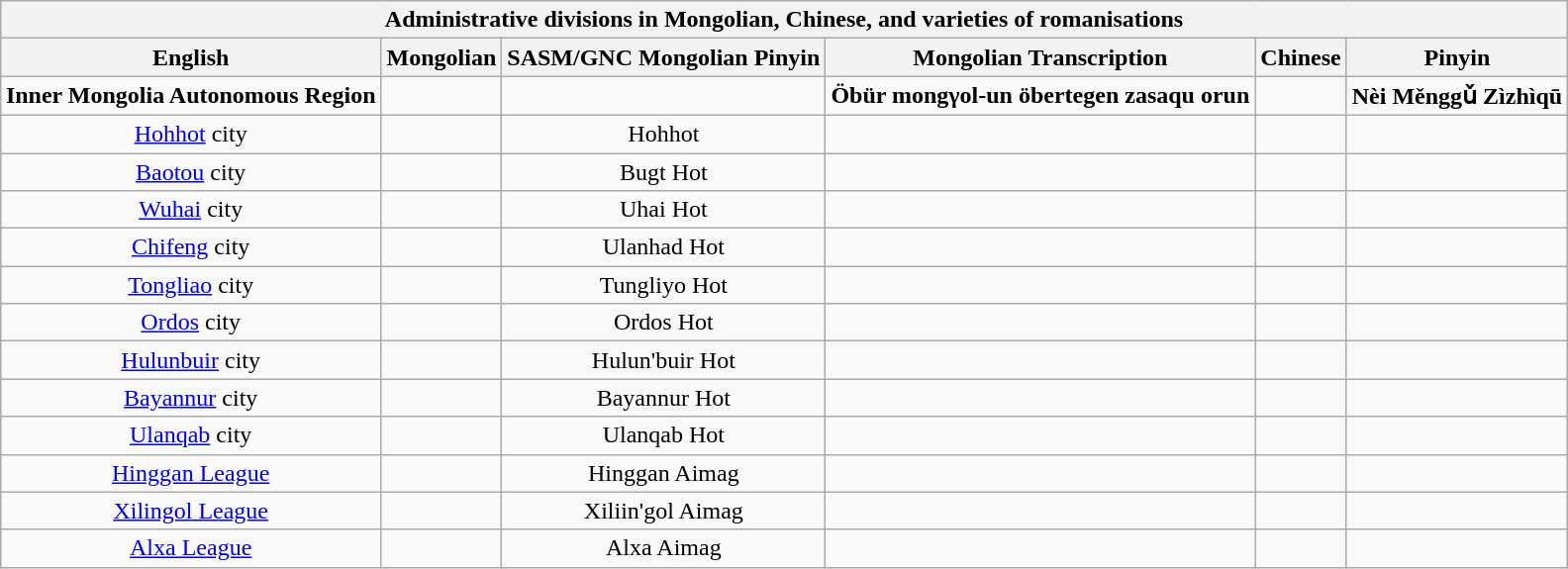<table class="wikitable sortable collapsible collapsed" style="text-font:90%; width:auto; text-align:center; margin-left: auto; margin-right: auto;">
<tr>
<th colspan="6">Administrative divisions in Mongolian, Chinese, and varieties of romanisations</th>
</tr>
<tr>
<th>English</th>
<th>Mongolian</th>
<th>SASM/GNC Mongolian Pinyin</th>
<th>Mongolian Transcription</th>
<th>Chinese</th>
<th>Pinyin</th>
</tr>
<tr>
<td><strong>Inner Mongolia Autonomous Region</strong></td>
<td></td>
<td><strong> </strong></td>
<td><strong>Öbür mongγol-un öbertegen zasaqu orun</strong></td>
<td></td>
<td><strong>Nèi Měnggǔ Zìzhìqū</strong></td>
</tr>
<tr>
<td><a href='#'>Hohhot</a> city</td>
<td></td>
<td>Hohhot</td>
<td></td>
<td></td>
<td></td>
</tr>
<tr>
<td><a href='#'>Baotou</a> city</td>
<td></td>
<td>Bugt Hot</td>
<td></td>
<td></td>
<td></td>
</tr>
<tr>
<td><a href='#'>Wuhai</a> city</td>
<td></td>
<td>Uhai Hot</td>
<td></td>
<td></td>
<td></td>
</tr>
<tr>
<td><a href='#'>Chifeng</a> city</td>
<td></td>
<td>Ulanhad Hot</td>
<td></td>
<td></td>
<td></td>
</tr>
<tr>
<td><a href='#'>Tongliao</a> city</td>
<td></td>
<td>Tungliyo Hot</td>
<td></td>
<td></td>
<td></td>
</tr>
<tr>
<td><a href='#'>Ordos</a> city</td>
<td></td>
<td>Ordos Hot</td>
<td></td>
<td></td>
<td></td>
</tr>
<tr>
<td><a href='#'>Hulunbuir</a> city</td>
<td></td>
<td>Hulun'buir Hot</td>
<td></td>
<td></td>
<td></td>
</tr>
<tr>
<td><a href='#'>Bayannur</a> city</td>
<td></td>
<td>Bayannur Hot</td>
<td></td>
<td></td>
<td></td>
</tr>
<tr>
<td><a href='#'>Ulanqab</a> city</td>
<td></td>
<td>Ulanqab Hot</td>
<td></td>
<td></td>
<td></td>
</tr>
<tr>
<td><a href='#'>Hinggan League</a></td>
<td></td>
<td>Hinggan Aimag</td>
<td></td>
<td></td>
<td></td>
</tr>
<tr>
<td><a href='#'>Xilingol League</a></td>
<td></td>
<td>Xiliin'gol Aimag</td>
<td></td>
<td></td>
<td></td>
</tr>
<tr>
<td><a href='#'>Alxa League</a></td>
<td></td>
<td>Alxa Aimag</td>
<td></td>
<td></td>
<td></td>
</tr>
</table>
